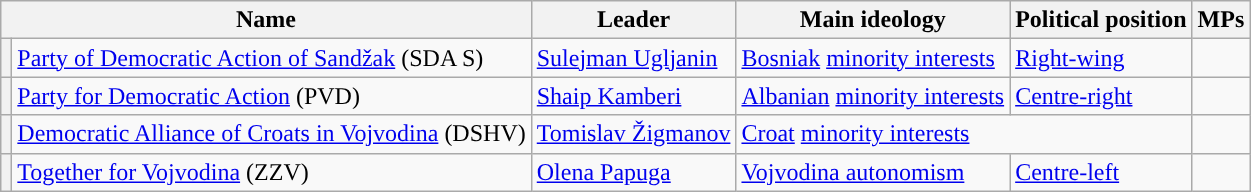<table class="wikitable" style="text-align">
<tr>
<th colspan="2">Name</th>
<th>Leader</th>
<th>Main ideology</th>
<th>Political position</th>
<th>MPs</th>
</tr>
<tr>
<th style="background-color:"></th>
<td><a href='#'>Party of Democratic Action of Sandžak</a> (SDA S)</td>
<td><a href='#'>Sulejman Ugljanin</a></td>
<td><a href='#'>Bosniak</a> <a href='#'>minority interests</a></td>
<td><a href='#'>Right-wing</a></td>
<td></td>
</tr>
<tr>
<th style="background-color:"></th>
<td><a href='#'>Party for Democratic Action</a> (PVD)</td>
<td><a href='#'>Shaip Kamberi</a></td>
<td><a href='#'>Albanian</a> <a href='#'>minority interests</a></td>
<td><a href='#'>Centre-right</a></td>
<td></td>
</tr>
<tr>
<th style="background-color:"></th>
<td><a href='#'>Democratic Alliance of Croats in Vojvodina</a> (DSHV)</td>
<td><a href='#'>Tomislav Žigmanov</a></td>
<td colspan="2"><a href='#'>Croat</a> <a href='#'>minority interests</a></td>
<td></td>
</tr>
<tr>
<th style="background-color:"></th>
<td><a href='#'>Together for Vojvodina</a> (ZZV)</td>
<td><a href='#'>Olena Papuga</a></td>
<td><a href='#'>Vojvodina autonomism</a></td>
<td><a href='#'>Centre-left</a></td>
<td></td>
</tr>
</table>
